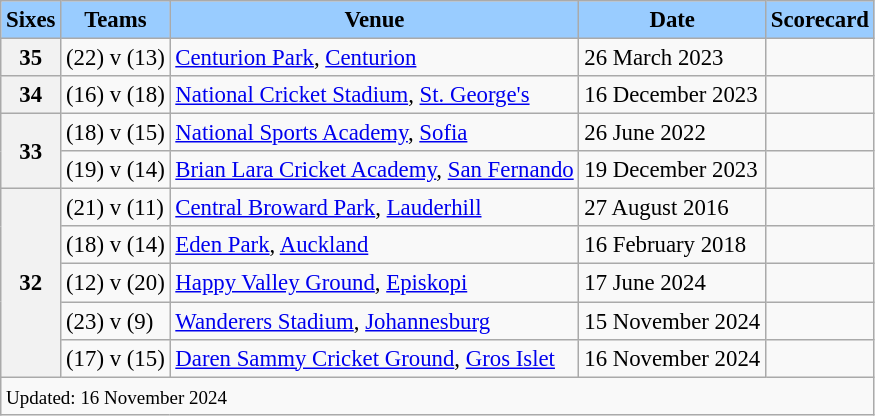<table class="wikitable sortable defaultleft" style="font-size: 95%">
<tr>
<th scope="col" style="background-color:#9cf;">Sixes</th>
<th scope="col" style="background-color:#9cf;">Teams</th>
<th scope="col" style="background-color:#9cf;">Venue</th>
<th scope="col" style="background-color:#9cf;">Date</th>
<th scope="col" style="background-color:#9cf;">Scorecard</th>
</tr>
<tr>
<th>35</th>
<td> (22) v  (13)</td>
<td><a href='#'>Centurion Park</a>, <a href='#'>Centurion</a></td>
<td>26 March 2023</td>
<td></td>
</tr>
<tr>
<th>34</th>
<td> (16) v  (18)</td>
<td><a href='#'>National Cricket Stadium</a>, <a href='#'>St. George's</a></td>
<td>16 December 2023</td>
<td></td>
</tr>
<tr>
<th scope="row" rowspan=2>33</th>
<td> (18) v  (15)</td>
<td><a href='#'>National Sports Academy</a>, <a href='#'>Sofia</a></td>
<td>26 June 2022</td>
<td></td>
</tr>
<tr>
<td> (19) v  (14)</td>
<td><a href='#'>Brian Lara Cricket Academy</a>, <a href='#'>San Fernando</a></td>
<td>19 December 2023</td>
<td></td>
</tr>
<tr>
<th scope="row" rowspan=5>32</th>
<td> (21) v  (11)</td>
<td><a href='#'>Central Broward Park</a>, <a href='#'>Lauderhill</a></td>
<td>27 August 2016</td>
<td></td>
</tr>
<tr>
<td> (18) v  (14)</td>
<td><a href='#'>Eden Park</a>, <a href='#'>Auckland</a></td>
<td>16 February 2018</td>
<td></td>
</tr>
<tr>
<td> (12) v  (20)</td>
<td><a href='#'>Happy Valley Ground</a>, <a href='#'>Episkopi</a></td>
<td>17 June 2024</td>
<td></td>
</tr>
<tr>
<td> (23) v  (9)</td>
<td><a href='#'>Wanderers Stadium</a>, <a href='#'>Johannesburg</a></td>
<td>15 November 2024</td>
<td></td>
</tr>
<tr>
<td> (17) v  (15)</td>
<td><a href='#'>Daren Sammy Cricket Ground</a>, <a href='#'>Gros Islet</a></td>
<td>16 November 2024</td>
<td></td>
</tr>
<tr class="sortbottom">
<td scope="row" colspan=5 style="text-align:left;"><small>Updated: 16 November 2024</small></td>
</tr>
</table>
